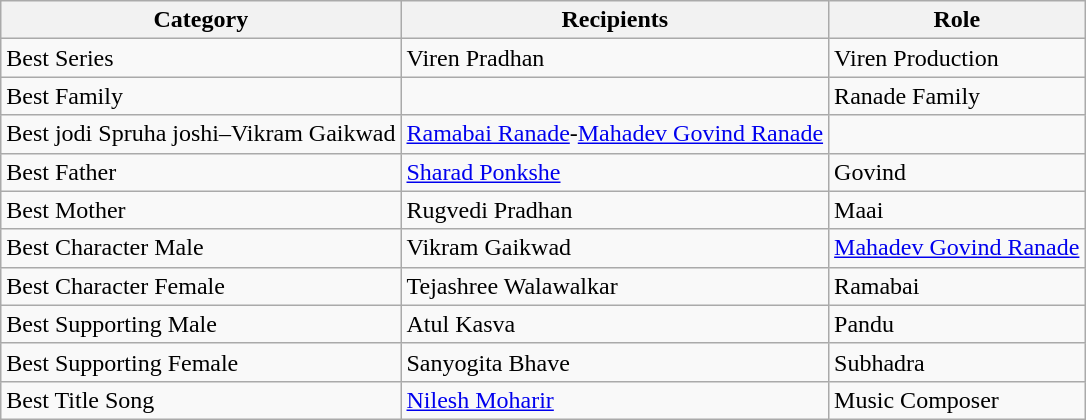<table class="wikitable">
<tr>
<th>Category</th>
<th>Recipients</th>
<th>Role</th>
</tr>
<tr>
<td>Best Series</td>
<td>Viren Pradhan</td>
<td>Viren Production</td>
</tr>
<tr>
<td>Best Family</td>
<td></td>
<td>Ranade Family</td>
</tr>
<tr>
<td>Best jodi Spruha joshi–Vikram Gaikwad</td>
<td><a href='#'>Ramabai Ranade</a>-<a href='#'>Mahadev Govind Ranade</a></td>
</tr>
<tr>
<td>Best Father</td>
<td><a href='#'>Sharad Ponkshe</a></td>
<td>Govind</td>
</tr>
<tr>
<td>Best Mother</td>
<td>Rugvedi Pradhan</td>
<td>Maai</td>
</tr>
<tr>
<td>Best Character Male</td>
<td>Vikram Gaikwad</td>
<td><a href='#'>Mahadev Govind Ranade</a></td>
</tr>
<tr>
<td>Best Character Female</td>
<td>Tejashree Walawalkar</td>
<td>Ramabai</td>
</tr>
<tr>
<td>Best Supporting Male</td>
<td>Atul Kasva</td>
<td>Pandu</td>
</tr>
<tr>
<td>Best Supporting Female</td>
<td>Sanyogita Bhave</td>
<td>Subhadra</td>
</tr>
<tr>
<td>Best Title Song</td>
<td><a href='#'>Nilesh Moharir</a></td>
<td>Music Composer</td>
</tr>
</table>
